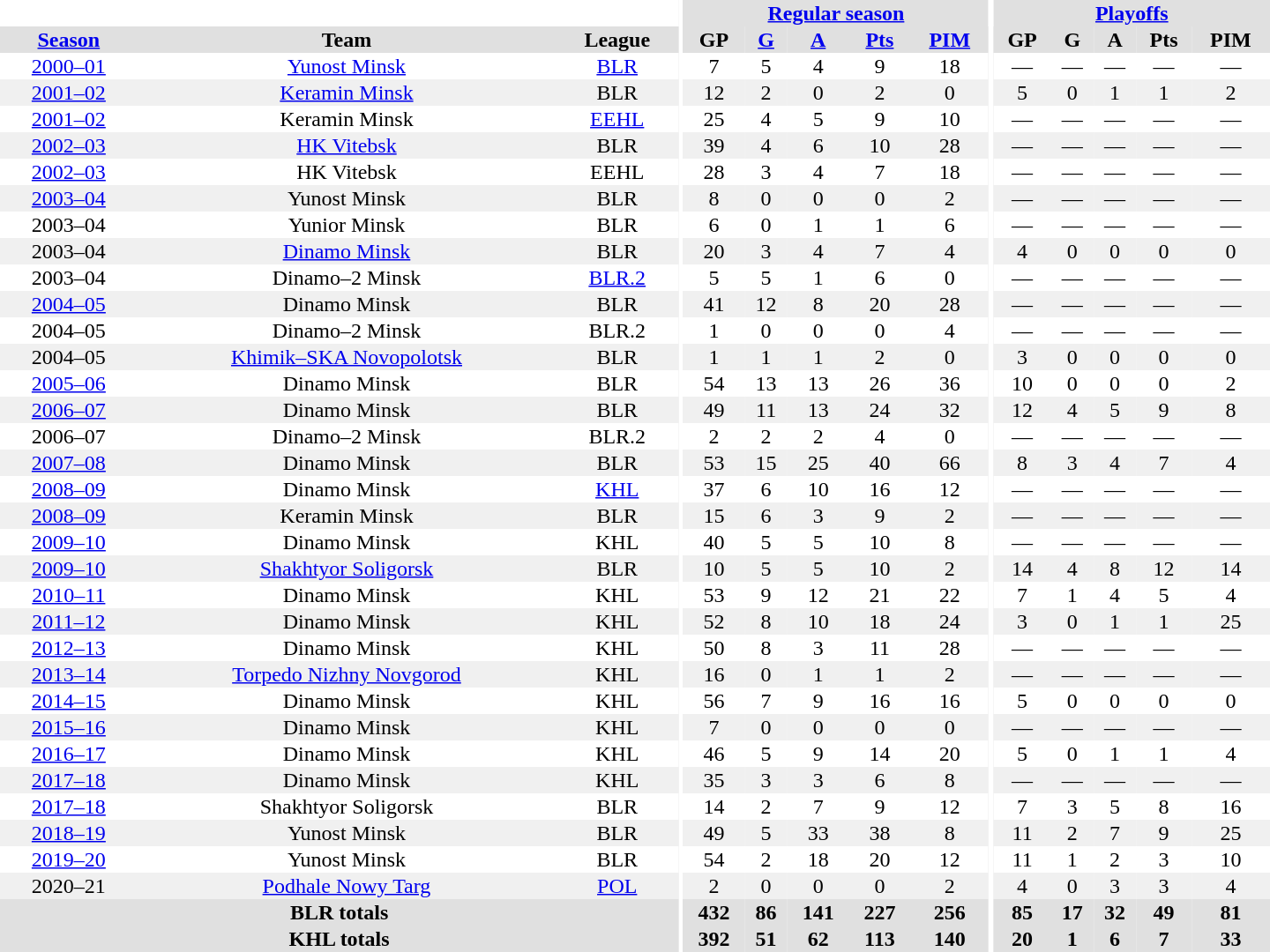<table border="0" cellpadding="1" cellspacing="0" style="text-align:center; width:60em">
<tr bgcolor="#e0e0e0">
<th colspan="3" bgcolor="#ffffff"></th>
<th rowspan="99" bgcolor="#ffffff"></th>
<th colspan="5"><a href='#'>Regular season</a></th>
<th rowspan="99" bgcolor="#ffffff"></th>
<th colspan="5"><a href='#'>Playoffs</a></th>
</tr>
<tr bgcolor="#e0e0e0">
<th><a href='#'>Season</a></th>
<th>Team</th>
<th>League</th>
<th>GP</th>
<th><a href='#'>G</a></th>
<th><a href='#'>A</a></th>
<th><a href='#'>Pts</a></th>
<th><a href='#'>PIM</a></th>
<th>GP</th>
<th>G</th>
<th>A</th>
<th>Pts</th>
<th>PIM</th>
</tr>
<tr>
<td><a href='#'>2000–01</a></td>
<td><a href='#'>Yunost Minsk</a></td>
<td><a href='#'>BLR</a></td>
<td>7</td>
<td>5</td>
<td>4</td>
<td>9</td>
<td>18</td>
<td>—</td>
<td>—</td>
<td>—</td>
<td>—</td>
<td>—</td>
</tr>
<tr bgcolor="#f0f0f0">
<td><a href='#'>2001–02</a></td>
<td><a href='#'>Keramin Minsk</a></td>
<td>BLR</td>
<td>12</td>
<td>2</td>
<td>0</td>
<td>2</td>
<td>0</td>
<td>5</td>
<td>0</td>
<td>1</td>
<td>1</td>
<td>2</td>
</tr>
<tr>
<td><a href='#'>2001–02</a></td>
<td>Keramin Minsk</td>
<td><a href='#'>EEHL</a></td>
<td>25</td>
<td>4</td>
<td>5</td>
<td>9</td>
<td>10</td>
<td>—</td>
<td>—</td>
<td>—</td>
<td>—</td>
<td>—</td>
</tr>
<tr bgcolor="#f0f0f0">
<td><a href='#'>2002–03</a></td>
<td><a href='#'>HK Vitebsk</a></td>
<td>BLR</td>
<td>39</td>
<td>4</td>
<td>6</td>
<td>10</td>
<td>28</td>
<td>—</td>
<td>—</td>
<td>—</td>
<td>—</td>
<td>—</td>
</tr>
<tr>
<td><a href='#'>2002–03</a></td>
<td>HK Vitebsk</td>
<td>EEHL</td>
<td>28</td>
<td>3</td>
<td>4</td>
<td>7</td>
<td>18</td>
<td>—</td>
<td>—</td>
<td>—</td>
<td>—</td>
<td>—</td>
</tr>
<tr bgcolor="#f0f0f0">
<td><a href='#'>2003–04</a></td>
<td>Yunost Minsk</td>
<td>BLR</td>
<td>8</td>
<td>0</td>
<td>0</td>
<td>0</td>
<td>2</td>
<td>—</td>
<td>—</td>
<td>—</td>
<td>—</td>
<td>—</td>
</tr>
<tr>
<td>2003–04</td>
<td>Yunior Minsk</td>
<td>BLR</td>
<td>6</td>
<td>0</td>
<td>1</td>
<td>1</td>
<td>6</td>
<td>—</td>
<td>—</td>
<td>—</td>
<td>—</td>
<td>—</td>
</tr>
<tr bgcolor="#f0f0f0">
<td>2003–04</td>
<td><a href='#'>Dinamo Minsk</a></td>
<td>BLR</td>
<td>20</td>
<td>3</td>
<td>4</td>
<td>7</td>
<td>4</td>
<td>4</td>
<td>0</td>
<td>0</td>
<td>0</td>
<td>0</td>
</tr>
<tr>
<td>2003–04</td>
<td>Dinamo–2 Minsk</td>
<td><a href='#'>BLR.2</a></td>
<td>5</td>
<td>5</td>
<td>1</td>
<td>6</td>
<td>0</td>
<td>—</td>
<td>—</td>
<td>—</td>
<td>—</td>
<td>—</td>
</tr>
<tr bgcolor="#f0f0f0">
<td><a href='#'>2004–05</a></td>
<td>Dinamo Minsk</td>
<td>BLR</td>
<td>41</td>
<td>12</td>
<td>8</td>
<td>20</td>
<td>28</td>
<td>—</td>
<td>—</td>
<td>—</td>
<td>—</td>
<td>—</td>
</tr>
<tr>
<td>2004–05</td>
<td>Dinamo–2 Minsk</td>
<td>BLR.2</td>
<td>1</td>
<td>0</td>
<td>0</td>
<td>0</td>
<td>4</td>
<td>—</td>
<td>—</td>
<td>—</td>
<td>—</td>
<td>—</td>
</tr>
<tr bgcolor="#f0f0f0">
<td>2004–05</td>
<td><a href='#'>Khimik–SKA Novopolotsk</a></td>
<td>BLR</td>
<td>1</td>
<td>1</td>
<td>1</td>
<td>2</td>
<td>0</td>
<td>3</td>
<td>0</td>
<td>0</td>
<td>0</td>
<td>0</td>
</tr>
<tr>
<td><a href='#'>2005–06</a></td>
<td>Dinamo Minsk</td>
<td>BLR</td>
<td>54</td>
<td>13</td>
<td>13</td>
<td>26</td>
<td>36</td>
<td>10</td>
<td>0</td>
<td>0</td>
<td>0</td>
<td>2</td>
</tr>
<tr bgcolor="#f0f0f0">
<td><a href='#'>2006–07</a></td>
<td>Dinamo Minsk</td>
<td>BLR</td>
<td>49</td>
<td>11</td>
<td>13</td>
<td>24</td>
<td>32</td>
<td>12</td>
<td>4</td>
<td>5</td>
<td>9</td>
<td>8</td>
</tr>
<tr>
<td>2006–07</td>
<td>Dinamo–2 Minsk</td>
<td>BLR.2</td>
<td>2</td>
<td>2</td>
<td>2</td>
<td>4</td>
<td>0</td>
<td>—</td>
<td>—</td>
<td>—</td>
<td>—</td>
<td>—</td>
</tr>
<tr bgcolor="#f0f0f0">
<td><a href='#'>2007–08</a></td>
<td>Dinamo Minsk</td>
<td>BLR</td>
<td>53</td>
<td>15</td>
<td>25</td>
<td>40</td>
<td>66</td>
<td>8</td>
<td>3</td>
<td>4</td>
<td>7</td>
<td>4</td>
</tr>
<tr>
<td><a href='#'>2008–09</a></td>
<td>Dinamo Minsk</td>
<td><a href='#'>KHL</a></td>
<td>37</td>
<td>6</td>
<td>10</td>
<td>16</td>
<td>12</td>
<td>—</td>
<td>—</td>
<td>—</td>
<td>—</td>
<td>—</td>
</tr>
<tr bgcolor="#f0f0f0">
<td><a href='#'>2008–09</a></td>
<td>Keramin Minsk</td>
<td>BLR</td>
<td>15</td>
<td>6</td>
<td>3</td>
<td>9</td>
<td>2</td>
<td>—</td>
<td>—</td>
<td>—</td>
<td>—</td>
<td>—</td>
</tr>
<tr>
<td><a href='#'>2009–10</a></td>
<td>Dinamo Minsk</td>
<td>KHL</td>
<td>40</td>
<td>5</td>
<td>5</td>
<td>10</td>
<td>8</td>
<td>—</td>
<td>—</td>
<td>—</td>
<td>—</td>
<td>—</td>
</tr>
<tr bgcolor="#f0f0f0">
<td><a href='#'>2009–10</a></td>
<td><a href='#'>Shakhtyor Soligorsk</a></td>
<td>BLR</td>
<td>10</td>
<td>5</td>
<td>5</td>
<td>10</td>
<td>2</td>
<td>14</td>
<td>4</td>
<td>8</td>
<td>12</td>
<td>14</td>
</tr>
<tr>
<td><a href='#'>2010–11</a></td>
<td>Dinamo Minsk</td>
<td>KHL</td>
<td>53</td>
<td>9</td>
<td>12</td>
<td>21</td>
<td>22</td>
<td>7</td>
<td>1</td>
<td>4</td>
<td>5</td>
<td>4</td>
</tr>
<tr bgcolor="#f0f0f0">
<td><a href='#'>2011–12</a></td>
<td>Dinamo Minsk</td>
<td>KHL</td>
<td>52</td>
<td>8</td>
<td>10</td>
<td>18</td>
<td>24</td>
<td>3</td>
<td>0</td>
<td>1</td>
<td>1</td>
<td>25</td>
</tr>
<tr>
<td><a href='#'>2012–13</a></td>
<td>Dinamo Minsk</td>
<td>KHL</td>
<td>50</td>
<td>8</td>
<td>3</td>
<td>11</td>
<td>28</td>
<td>—</td>
<td>—</td>
<td>—</td>
<td>—</td>
<td>—</td>
</tr>
<tr bgcolor="#f0f0f0">
<td><a href='#'>2013–14</a></td>
<td><a href='#'>Torpedo Nizhny Novgorod</a></td>
<td>KHL</td>
<td>16</td>
<td>0</td>
<td>1</td>
<td>1</td>
<td>2</td>
<td>—</td>
<td>—</td>
<td>—</td>
<td>—</td>
<td>—</td>
</tr>
<tr>
<td><a href='#'>2014–15</a></td>
<td>Dinamo Minsk</td>
<td>KHL</td>
<td>56</td>
<td>7</td>
<td>9</td>
<td>16</td>
<td>16</td>
<td>5</td>
<td>0</td>
<td>0</td>
<td>0</td>
<td>0</td>
</tr>
<tr bgcolor="#f0f0f0">
<td><a href='#'>2015–16</a></td>
<td>Dinamo Minsk</td>
<td>KHL</td>
<td>7</td>
<td>0</td>
<td>0</td>
<td>0</td>
<td>0</td>
<td>—</td>
<td>—</td>
<td>—</td>
<td>—</td>
<td>—</td>
</tr>
<tr>
<td><a href='#'>2016–17</a></td>
<td>Dinamo Minsk</td>
<td>KHL</td>
<td>46</td>
<td>5</td>
<td>9</td>
<td>14</td>
<td>20</td>
<td>5</td>
<td>0</td>
<td>1</td>
<td>1</td>
<td>4</td>
</tr>
<tr bgcolor="#f0f0f0">
<td><a href='#'>2017–18</a></td>
<td>Dinamo Minsk</td>
<td>KHL</td>
<td>35</td>
<td>3</td>
<td>3</td>
<td>6</td>
<td>8</td>
<td>—</td>
<td>—</td>
<td>—</td>
<td>—</td>
<td>—</td>
</tr>
<tr>
<td><a href='#'>2017–18</a></td>
<td>Shakhtyor Soligorsk</td>
<td>BLR</td>
<td>14</td>
<td>2</td>
<td>7</td>
<td>9</td>
<td>12</td>
<td>7</td>
<td>3</td>
<td>5</td>
<td>8</td>
<td>16</td>
</tr>
<tr bgcolor="#f0f0f0">
<td><a href='#'>2018–19</a></td>
<td>Yunost Minsk</td>
<td>BLR</td>
<td>49</td>
<td>5</td>
<td>33</td>
<td>38</td>
<td>8</td>
<td>11</td>
<td>2</td>
<td>7</td>
<td>9</td>
<td>25</td>
</tr>
<tr>
<td><a href='#'>2019–20</a></td>
<td>Yunost Minsk</td>
<td>BLR</td>
<td>54</td>
<td>2</td>
<td>18</td>
<td>20</td>
<td>12</td>
<td>11</td>
<td>1</td>
<td>2</td>
<td>3</td>
<td>10</td>
</tr>
<tr bgcolor="#f0f0f0">
<td>2020–21</td>
<td><a href='#'>Podhale Nowy Targ</a></td>
<td><a href='#'>POL</a></td>
<td>2</td>
<td>0</td>
<td>0</td>
<td>0</td>
<td>2</td>
<td>4</td>
<td>0</td>
<td>3</td>
<td>3</td>
<td>4</td>
</tr>
<tr bgcolor="#e0e0e0">
<th colspan="3">BLR totals</th>
<th>432</th>
<th>86</th>
<th>141</th>
<th>227</th>
<th>256</th>
<th>85</th>
<th>17</th>
<th>32</th>
<th>49</th>
<th>81</th>
</tr>
<tr bgcolor="#e0e0e0">
<th colspan="3">KHL totals</th>
<th>392</th>
<th>51</th>
<th>62</th>
<th>113</th>
<th>140</th>
<th>20</th>
<th>1</th>
<th>6</th>
<th>7</th>
<th>33</th>
</tr>
</table>
